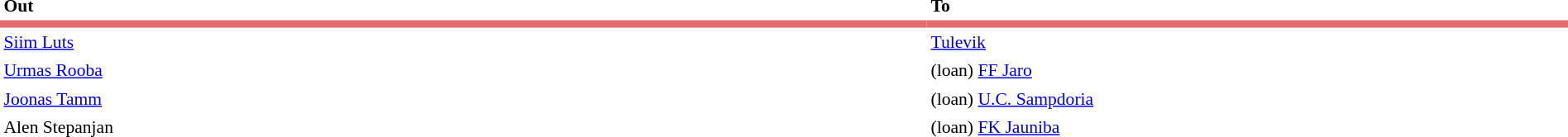<table cellspacing="0" cellpadding="3" style="width:100%;font-size:90%">
<tr>
<td style="width:60%"><strong>Out</strong></td>
<td style="width:40%"><strong>To</strong></td>
<td></td>
</tr>
<tr style="background-color:#E46C6D;">
<td></td>
<td></td>
<td></td>
<td></td>
<td></td>
</tr>
<tr>
<td> <a href='#'>Siim Luts</a></td>
<td><a href='#'>Tulevik</a></td>
</tr>
<tr>
<td> <a href='#'>Urmas Rooba</a></td>
<td>(loan)  <a href='#'>FF Jaro</a></td>
</tr>
<tr>
<td> <a href='#'>Joonas Tamm</a></td>
<td>(loan)  <a href='#'>U.C. Sampdoria</a></td>
</tr>
<tr>
<td> Alen Stepanjan</td>
<td>(loan)  <a href='#'>FK Jauniba</a></td>
</tr>
</table>
